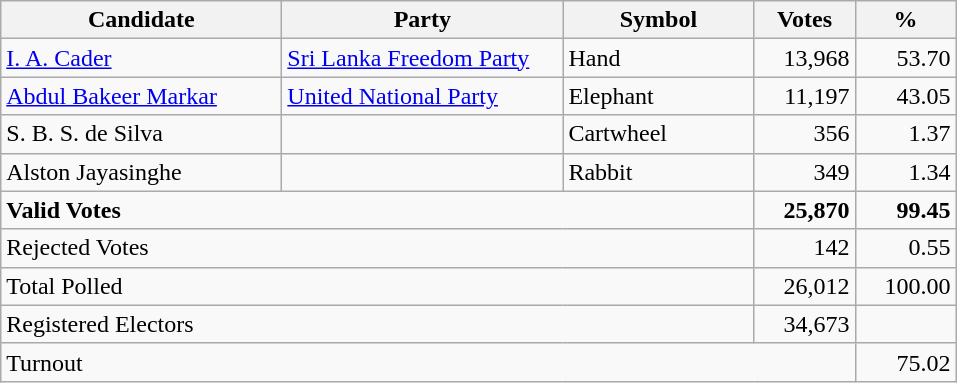<table class="wikitable" border="1" style="text-align:right;">
<tr>
<th align=left width="180">Candidate</th>
<th align=left width="180">Party</th>
<th align=left width="120">Symbol</th>
<th align=left width="60">Votes</th>
<th align=left width="60">%</th>
</tr>
<tr>
<td align=left><a href='#'>I. A. Cader</a></td>
<td align=left><a href='#'>Sri Lanka Freedom Party</a></td>
<td align=left>Hand</td>
<td align=right>13,968</td>
<td align=right>53.70</td>
</tr>
<tr>
<td align=left><a href='#'>Abdul Bakeer Markar</a></td>
<td align=left><a href='#'>United National Party</a></td>
<td align=left>Elephant</td>
<td align=right>11,197</td>
<td align=right>43.05</td>
</tr>
<tr>
<td align=left>S. B. S. de Silva</td>
<td></td>
<td align=left>Cartwheel</td>
<td align=right>356</td>
<td align=right>1.37</td>
</tr>
<tr>
<td align=left>Alston Jayasinghe</td>
<td></td>
<td align=left>Rabbit</td>
<td align=right>349</td>
<td align=right>1.34</td>
</tr>
<tr>
<td align=left colspan=3><strong>Valid Votes</strong></td>
<td align=right><strong>25,870</strong></td>
<td align=right><strong>99.45</strong></td>
</tr>
<tr>
<td align=left colspan=3>Rejected Votes</td>
<td align=right>142</td>
<td align=right>0.55</td>
</tr>
<tr>
<td align=left colspan=3>Total Polled</td>
<td align=right>26,012</td>
<td align=right>100.00</td>
</tr>
<tr>
<td align=left colspan=3>Registered Electors</td>
<td align=right>34,673</td>
<td></td>
</tr>
<tr>
<td align=left colspan=4>Turnout</td>
<td align=right>75.02</td>
</tr>
</table>
